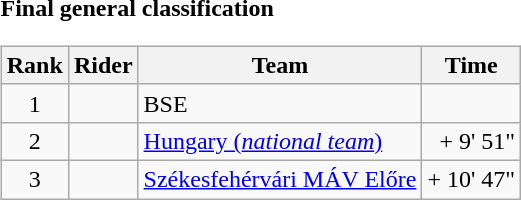<table>
<tr>
<td><strong>Final general classification</strong><br><table class="wikitable">
<tr>
<th scope="col">Rank</th>
<th scope="col">Rider</th>
<th scope="col">Team</th>
<th scope="col">Time</th>
</tr>
<tr>
<td style="text-align:center;">1</td>
<td></td>
<td>BSE</td>
<td style="text-align:right;"></td>
</tr>
<tr>
<td style="text-align:center;">2</td>
<td></td>
<td><a href='#'>Hungary (<em>national team</em>)</a></td>
<td style="text-align:right;">+ 9' 51"</td>
</tr>
<tr>
<td style="text-align:center;">3</td>
<td></td>
<td><a href='#'>Székesfehérvári MÁV Előre</a></td>
<td style="text-align:right;">+ 10' 47"</td>
</tr>
</table>
</td>
</tr>
</table>
